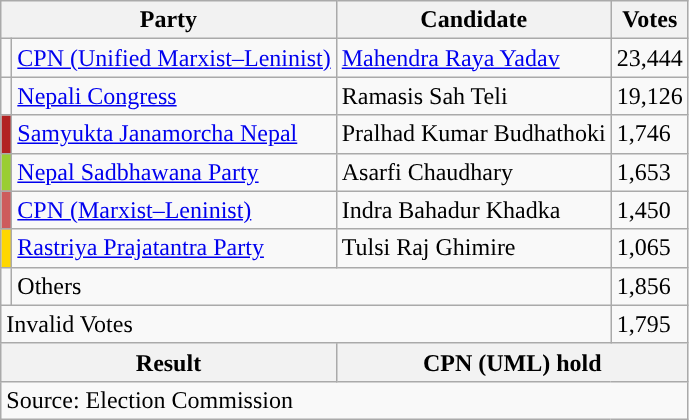<table class="wikitable">
<tr>
<th colspan="2">Party</th>
<th>Candidate</th>
<th>Votes</th>
</tr>
<tr>
<td style="background-color:"></td>
<td><a href='#'>CPN (Unified Marxist–Leninist)</a></td>
<td><a href='#'>Mahendra Raya Yadav</a></td>
<td>23,444</td>
</tr>
<tr>
<td style="background-color:"></td>
<td><a href='#'>Nepali Congress</a></td>
<td>Ramasis Sah Teli</td>
<td>19,126</td>
</tr>
<tr>
<td style="background-color:firebrick"></td>
<td><a href='#'>Samyukta Janamorcha Nepal</a></td>
<td>Pralhad Kumar Budhathoki</td>
<td>1,746</td>
</tr>
<tr>
<td style="background-color:yellowgreen"></td>
<td><a href='#'>Nepal Sadbhawana Party</a></td>
<td>Asarfi Chaudhary</td>
<td>1,653</td>
</tr>
<tr>
<td style="background-color:indianred"></td>
<td><a href='#'>CPN (Marxist–Leninist)</a></td>
<td>Indra Bahadur Khadka</td>
<td>1,450</td>
</tr>
<tr>
<td style="background-color:gold"></td>
<td><a href='#'>Rastriya Prajatantra Party</a></td>
<td>Tulsi Raj Ghimire</td>
<td>1,065</td>
</tr>
<tr>
<td></td>
<td colspan="2">Others</td>
<td>1,856</td>
</tr>
<tr>
<td colspan="3">Invalid Votes</td>
<td>1,795</td>
</tr>
<tr>
<th colspan="2">Result</th>
<th colspan="2">CPN (UML) hold</th>
</tr>
<tr>
<td colspan="4">Source: Election Commission</td>
</tr>
</table>
